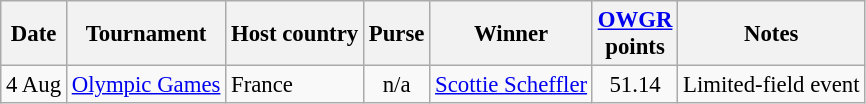<table class="wikitable" style="font-size:95%">
<tr>
<th>Date</th>
<th>Tournament</th>
<th>Host country</th>
<th>Purse</th>
<th>Winner</th>
<th><a href='#'>OWGR</a><br>points</th>
<th>Notes</th>
</tr>
<tr>
<td>4 Aug</td>
<td><a href='#'>Olympic Games</a></td>
<td>France</td>
<td align=center>n/a</td>
<td> <a href='#'>Scottie Scheffler</a></td>
<td align=center>51.14</td>
<td>Limited-field event</td>
</tr>
</table>
